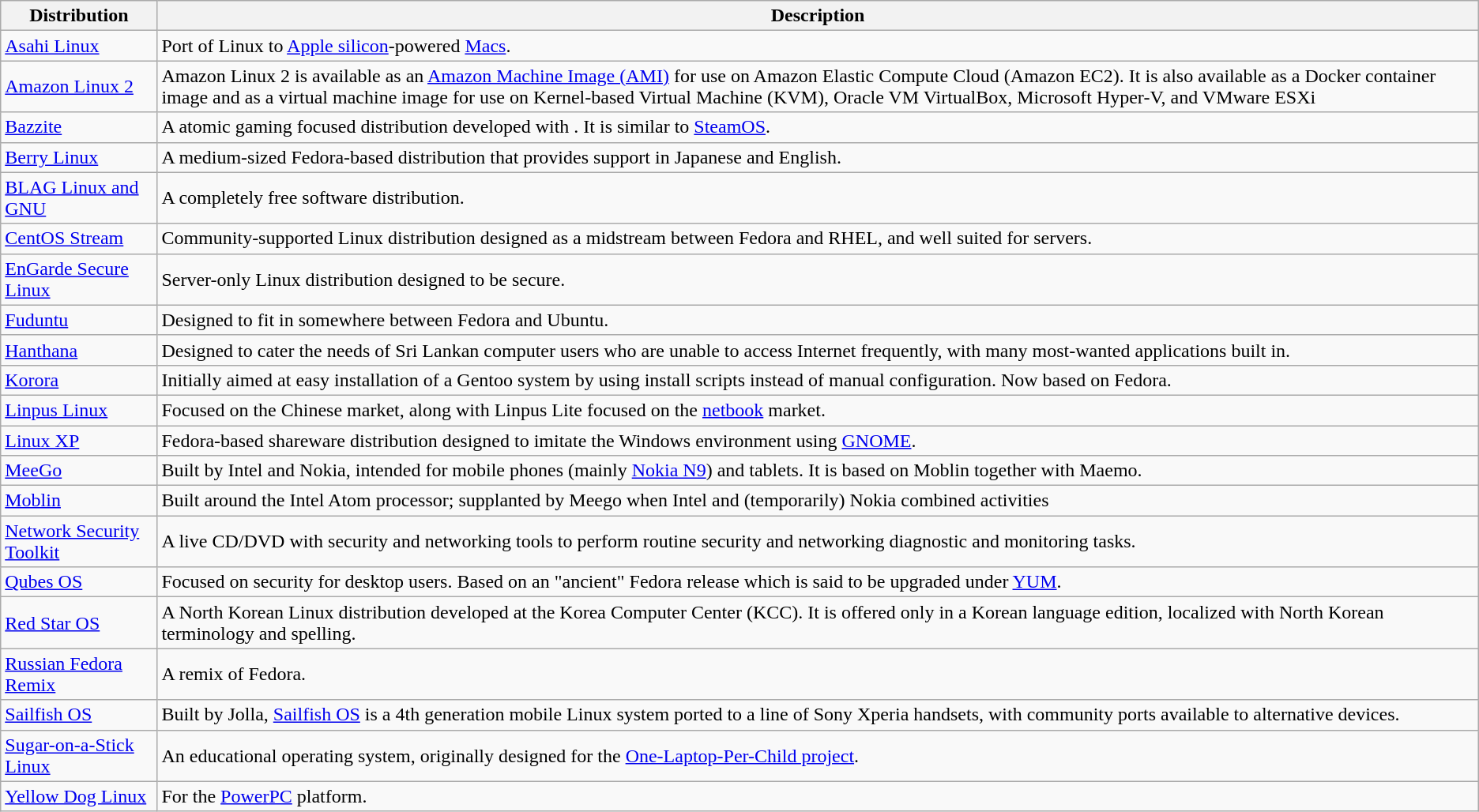<table class="wikitable">
<tr>
<th>Distribution</th>
<th>Description</th>
</tr>
<tr>
<td><a href='#'>Asahi Linux</a></td>
<td>Port of Linux to <a href='#'>Apple silicon</a>-powered <a href='#'>Macs</a>.</td>
</tr>
<tr>
<td><a href='#'>Amazon Linux 2</a></td>
<td>Amazon Linux 2 is available as an <a href='#'>Amazon Machine Image (AMI)</a> for use on Amazon Elastic Compute Cloud (Amazon EC2). It is also available as a Docker container image and as a virtual machine image for use on Kernel-based Virtual Machine (KVM), Oracle VM VirtualBox, Microsoft Hyper-V, and VMware ESXi</td>
</tr>
<tr>
<td><a href='#'>Bazzite</a></td>
<td>A atomic gaming focused distribution developed with . It is similar to <a href='#'>SteamOS</a>.</td>
</tr>
<tr>
<td><a href='#'>Berry Linux</a></td>
<td>A medium-sized Fedora-based distribution that provides support in Japanese and English.</td>
</tr>
<tr>
<td><a href='#'>BLAG Linux and GNU</a></td>
<td>A completely free software distribution.</td>
</tr>
<tr>
<td><a href='#'>CentOS Stream</a></td>
<td>Community-supported Linux distribution designed as a midstream between Fedora and RHEL, and well suited for servers.</td>
</tr>
<tr>
<td><a href='#'>EnGarde Secure Linux</a></td>
<td>Server-only Linux distribution designed to be secure.</td>
</tr>
<tr>
<td><a href='#'>Fuduntu</a></td>
<td>Designed to fit in somewhere between Fedora and Ubuntu.</td>
</tr>
<tr>
<td><a href='#'>Hanthana</a></td>
<td>Designed to cater the needs of Sri Lankan computer users who are unable to access Internet frequently, with many most-wanted applications built in.</td>
</tr>
<tr>
<td><a href='#'>Korora</a></td>
<td>Initially aimed at easy installation of a Gentoo system by using install scripts instead of manual configuration. Now based on Fedora.</td>
</tr>
<tr>
<td><a href='#'>Linpus Linux</a></td>
<td>Focused on the Chinese market, along with Linpus Lite focused on the <a href='#'>netbook</a> market.</td>
</tr>
<tr>
<td><a href='#'>Linux XP</a></td>
<td>Fedora-based shareware distribution designed to imitate the Windows environment using <a href='#'>GNOME</a>.</td>
</tr>
<tr>
<td><a href='#'>MeeGo</a></td>
<td>Built by Intel and Nokia, intended for mobile phones (mainly <a href='#'>Nokia N9</a>) and tablets. It is based on Moblin together with Maemo.</td>
</tr>
<tr>
<td><a href='#'>Moblin</a></td>
<td>Built around the Intel Atom processor; supplanted by Meego when Intel and (temporarily) Nokia combined activities</td>
</tr>
<tr>
<td><a href='#'>Network Security Toolkit</a></td>
<td>A live CD/DVD with security and networking tools to perform routine security and networking diagnostic and monitoring tasks.</td>
</tr>
<tr>
<td><a href='#'>Qubes OS</a></td>
<td>Focused on security for desktop users. Based on an "ancient" Fedora release which is said to be upgraded under <a href='#'>YUM</a>.</td>
</tr>
<tr>
<td><a href='#'>Red Star OS</a></td>
<td>A North Korean Linux distribution developed at the Korea Computer Center (KCC). It is offered only in a Korean language edition, localized with North Korean terminology and spelling.</td>
</tr>
<tr>
<td><a href='#'>Russian Fedora Remix</a></td>
<td>A remix of Fedora.</td>
</tr>
<tr>
<td><a href='#'>Sailfish OS</a></td>
<td>Built by Jolla, <a href='#'>Sailfish OS</a> is a 4th generation mobile Linux system ported to a line of Sony Xperia handsets, with community ports available to alternative devices.</td>
</tr>
<tr>
<td><a href='#'>Sugar-on-a-Stick Linux</a></td>
<td>An educational operating system, originally designed for the <a href='#'>One-Laptop-Per-Child project</a>.</td>
</tr>
<tr>
<td><a href='#'>Yellow Dog Linux</a></td>
<td>For the <a href='#'>PowerPC</a> platform.</td>
</tr>
</table>
